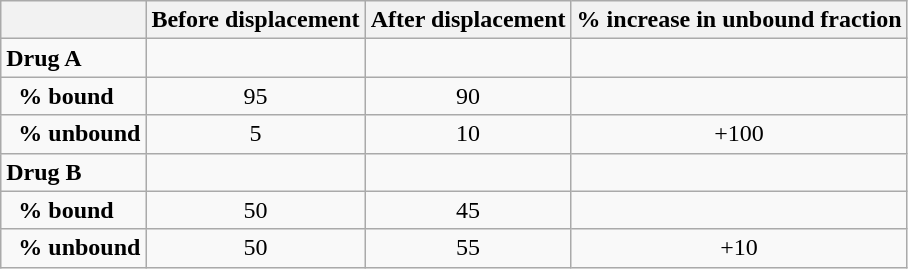<table class="wikitable">
<tr>
<th></th>
<th>Before displacement</th>
<th>After displacement</th>
<th>% increase in unbound fraction</th>
</tr>
<tr>
<td><strong>Drug A</strong></td>
<td></td>
<td></td>
<td></td>
</tr>
<tr>
<td>  <strong>% bound</strong></td>
<td style="text-align:center;">95</td>
<td style="text-align:center;">90</td>
<td></td>
</tr>
<tr>
<td>  <strong>% unbound</strong></td>
<td style="text-align:center;">5</td>
<td style="text-align:center;">10</td>
<td style="text-align:center;">+100</td>
</tr>
<tr>
<td><strong>Drug B</strong></td>
<td></td>
<td></td>
<td></td>
</tr>
<tr>
<td>  <strong>% bound</strong></td>
<td style="text-align:center;">50</td>
<td style="text-align:center;">45</td>
<td></td>
</tr>
<tr>
<td>  <strong>% unbound</strong></td>
<td style="text-align:center;">50</td>
<td style="text-align:center;">55</td>
<td style="text-align:center;">+10</td>
</tr>
</table>
